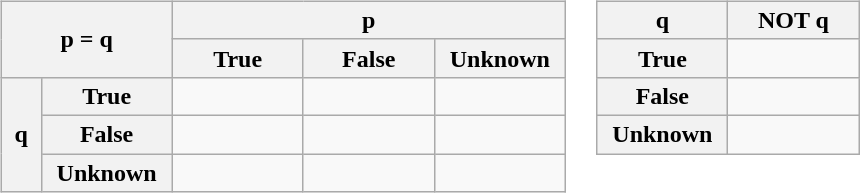<table border="0">
<tr>
<td valign="top"><br><table class="wikitable">
<tr>
<th colspan=2 rowspan=2>p = q</th>
<th colspan=3>p</th>
</tr>
<tr>
<th style="width: 5em;">True</th>
<th style="width: 5em;">False</th>
<th style="width: 5em;">Unknown</th>
</tr>
<tr>
<th rowspan=3 style="width: 1.2em;">q</th>
<th style="width: 5em;">True</th>
<td></td>
<td></td>
<td></td>
</tr>
<tr>
<th style="width: 5em;">False</th>
<td></td>
<td></td>
<td></td>
</tr>
<tr>
<th style="width: 5em;">Unknown</th>
<td></td>
<td></td>
<td></td>
</tr>
</table>
</td>
<td valign="top"><br><table class="wikitable">
<tr>
<th style="width: 5em;">q</th>
<th style="width: 5em;">NOT q</th>
</tr>
<tr>
<th>True</th>
<td></td>
</tr>
<tr>
<th>False</th>
<td></td>
</tr>
<tr>
<th>Unknown</th>
<td></td>
</tr>
</table>
</td>
</tr>
</table>
